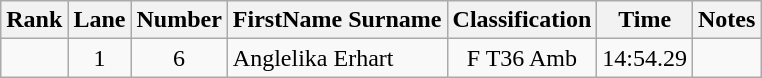<table class="wikitable sortable" style="text-align:center">
<tr>
<th>Rank</th>
<th>Lane</th>
<th>Number</th>
<th>FirstName Surname</th>
<th>Classification</th>
<th>Time</th>
<th>Notes</th>
</tr>
<tr>
<td></td>
<td>1</td>
<td>6</td>
<td style="text-align:left"> Anglelika Erhart</td>
<td>F T36 Amb</td>
<td>14:54.29</td>
<td></td>
</tr>
</table>
